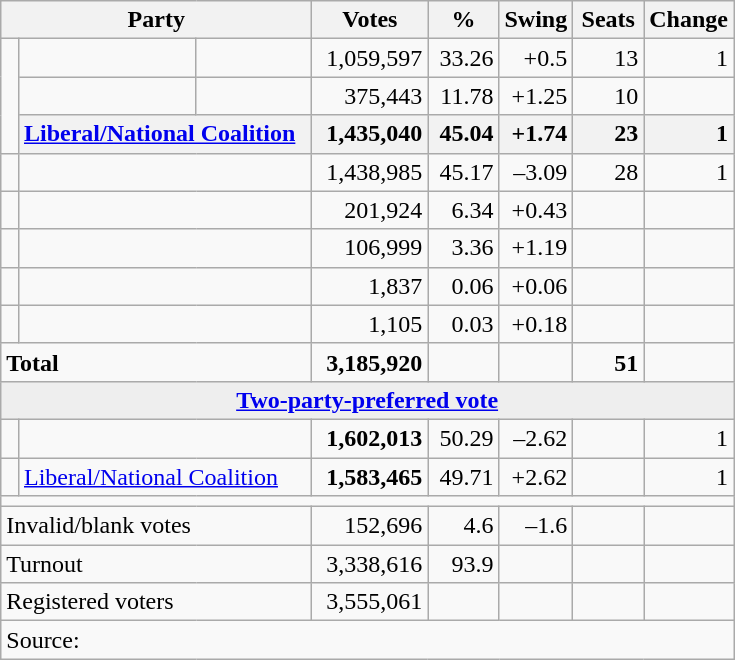<table class="wikitable">
<tr>
<th colspan="3" style="width:200px"><strong>Party</strong></th>
<th style="width:70px; text-align:center;"><strong>Votes</strong></th>
<th style="width:40px; text-align:center;"><strong>%</strong></th>
<th style="width:40px; text-align:center;"><strong>Swing</strong></th>
<th style="width:40px; text-align:center;"><strong>Seats</strong></th>
<th style="width:40px; text-align:center;"><strong>Change</strong></th>
</tr>
<tr>
<td rowspan="3"> </td>
<td> </td>
<td></td>
<td align=right>1,059,597</td>
<td align=right>33.26</td>
<td align=right>+0.5</td>
<td align=right>13</td>
<td align=right> 1</td>
</tr>
<tr>
<td> </td>
<td></td>
<td align=right>375,443</td>
<td align=right>11.78</td>
<td align=right>+1.25</td>
<td align=right>10</td>
<td align=right></td>
</tr>
<tr>
<th colspan="2" style="text-align:left;"><a href='#'>Liberal/National Coalition</a></th>
<th style="text-align:right;">1,435,040</th>
<th style="text-align:right;">45.04</th>
<th style="text-align:right;">+1.74</th>
<th style="text-align:right;">23</th>
<th style="text-align:right;"> 1</th>
</tr>
<tr>
<td> </td>
<td colspan=2></td>
<td align=right>1,438,985</td>
<td align=right>45.17</td>
<td align=right>–3.09</td>
<td align=right>28</td>
<td align=right> 1</td>
</tr>
<tr>
<td> </td>
<td colspan=2></td>
<td align=right>201,924</td>
<td align=right>6.34</td>
<td align=right>+0.43</td>
<td align=right></td>
<td align=right></td>
</tr>
<tr>
<td> </td>
<td colspan=2></td>
<td align=right>106,999</td>
<td align=right>3.36</td>
<td align=right>+1.19</td>
<td align=right></td>
<td align=right></td>
</tr>
<tr>
<td> </td>
<td colspan=2></td>
<td align=right>1,837</td>
<td align=right>0.06</td>
<td align=right>+0.06</td>
<td align=right></td>
<td align=right></td>
</tr>
<tr>
<td> </td>
<td colspan=2></td>
<td align=right>1,105</td>
<td align=right>0.03</td>
<td align=right>+0.18</td>
<td align=right></td>
<td align=right></td>
</tr>
<tr>
<td colspan="3" align="left"><strong>Total</strong></td>
<td align=right><strong>3,185,920</strong></td>
<td align=right></td>
<td align=right></td>
<td align=right><strong>51</strong></td>
<td align=right></td>
</tr>
<tr>
<td colspan="8" style="text-align:center; background:#eee;"><strong><a href='#'>Two-party-preferred vote</a></strong></td>
</tr>
<tr>
<td> </td>
<td colspan=2></td>
<td align=right><strong>1,602,013</strong></td>
<td align=right>50.29</td>
<td align=right>–2.62</td>
<td align=right></td>
<td align=right> 1</td>
</tr>
<tr>
<td> </td>
<td colspan=2><a href='#'>Liberal/National Coalition</a></td>
<td align=right><strong>1,583,465</strong></td>
<td align=right>49.71</td>
<td align=right>+2.62</td>
<td align=right></td>
<td align=right> 1</td>
</tr>
<tr>
<td colspan="8"></td>
</tr>
<tr>
<td colspan="3" style="text-align:left;">Invalid/blank votes</td>
<td align="right">152,696</td>
<td align="right">4.6</td>
<td align="right">–1.6</td>
<td></td>
<td></td>
</tr>
<tr>
<td colspan="3" style="text-align:left;">Turnout</td>
<td align="right">3,338,616</td>
<td align="right">93.9</td>
<td align="right"></td>
<td></td>
<td></td>
</tr>
<tr>
<td colspan="3" style="text-align:left;">Registered voters</td>
<td align="right">3,555,061</td>
<td></td>
<td></td>
<td></td>
<td></td>
</tr>
<tr>
<td colspan="8" align="left">Source: </td>
</tr>
</table>
